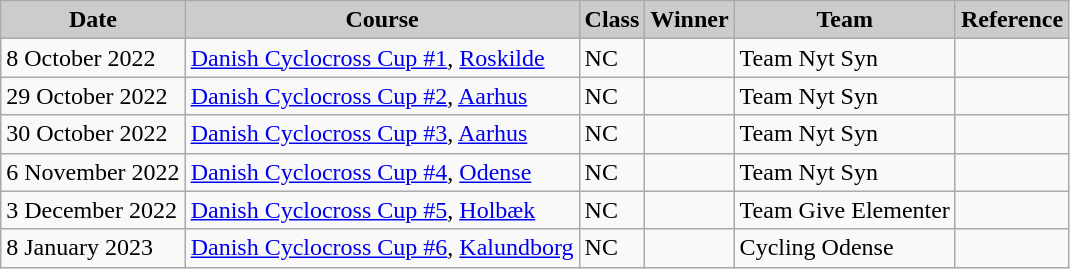<table class="wikitable sortable alternance ">
<tr>
<th scope="col" style="background-color:#CCCCCC;">Date</th>
<th scope="col" style="background-color:#CCCCCC;">Course</th>
<th scope="col" style="background-color:#CCCCCC;">Class</th>
<th scope="col" style="background-color:#CCCCCC;">Winner</th>
<th scope="col" style="background-color:#CCCCCC;">Team</th>
<th scope="col" style="background-color:#CCCCCC;">Reference</th>
</tr>
<tr>
<td>8 October 2022</td>
<td> <a href='#'>Danish Cyclocross Cup #1</a>, <a href='#'>Roskilde</a></td>
<td>NC</td>
<td></td>
<td>Team Nyt Syn</td>
<td></td>
</tr>
<tr>
<td>29 October 2022</td>
<td> <a href='#'>Danish Cyclocross Cup #2</a>, <a href='#'>Aarhus</a></td>
<td>NC</td>
<td></td>
<td>Team Nyt Syn</td>
<td></td>
</tr>
<tr>
<td>30 October 2022</td>
<td> <a href='#'>Danish Cyclocross Cup #3</a>, <a href='#'>Aarhus</a></td>
<td>NC</td>
<td></td>
<td>Team Nyt Syn</td>
<td></td>
</tr>
<tr>
<td>6 November 2022</td>
<td> <a href='#'>Danish Cyclocross Cup #4</a>, <a href='#'>Odense</a></td>
<td>NC</td>
<td></td>
<td>Team Nyt Syn</td>
<td></td>
</tr>
<tr>
<td>3 December 2022</td>
<td> <a href='#'>Danish Cyclocross Cup #5</a>, <a href='#'>Holbæk</a></td>
<td>NC</td>
<td></td>
<td>Team Give Elementer</td>
<td></td>
</tr>
<tr>
<td>8 January 2023</td>
<td> <a href='#'>Danish Cyclocross Cup #6</a>, <a href='#'>Kalundborg</a></td>
<td>NC</td>
<td></td>
<td>Cycling Odense</td>
<td></td>
</tr>
</table>
